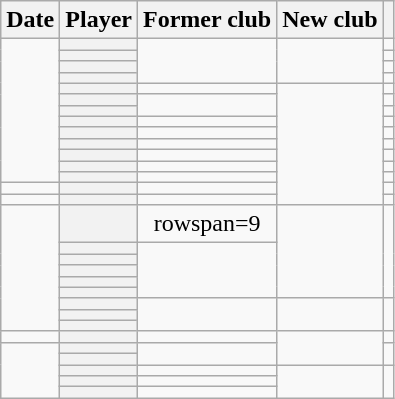<table class="wikitable sortable plainrowheaders" style="text-align:center;">
<tr>
<th scope="col">Date</th>
<th scope="col">Player</th>
<th scope="col">Former club</th>
<th scope="col">New club</th>
<th class="unsortable"></th>
</tr>
<tr>
<td rowspan=13></td>
<th scope="row"></th>
<td rowspan=4></td>
<td rowspan=4></td>
<td></td>
</tr>
<tr>
<th scope="row"></th>
<td></td>
</tr>
<tr>
<th scope="row"></th>
<td></td>
</tr>
<tr>
<th scope="row"></th>
<td></td>
</tr>
<tr>
<th scope="row"></th>
<td></td>
<td rowspan=11></td>
<td></td>
</tr>
<tr>
<th scope="row"></th>
<td rowspan=2></td>
<td></td>
</tr>
<tr>
<th scope="row"></th>
<td></td>
</tr>
<tr>
<th scope="row"></th>
<td></td>
<td></td>
</tr>
<tr>
<th scope="row"></th>
<td></td>
<td></td>
</tr>
<tr>
<th scope="row"></th>
<td></td>
<td></td>
</tr>
<tr>
<th scope="row"></th>
<td></td>
<td></td>
</tr>
<tr>
<th scope="row"></th>
<td></td>
<td></td>
</tr>
<tr>
<th scope="row"></th>
<td></td>
<td></td>
</tr>
<tr>
<td></td>
<th scope="row"></th>
<td></td>
<td></td>
</tr>
<tr>
<td></td>
<th scope="row"></th>
<td></td>
<td></td>
</tr>
<tr>
<td rowspan=9></td>
<th scope="row"></th>
<td>rowspan=9 </td>
<td rowspan=6></td>
<td rowspan=6></td>
</tr>
<tr>
<th scope="row"></th>
</tr>
<tr>
<th scope="row"></th>
</tr>
<tr>
<th scope="row"></th>
</tr>
<tr>
<th scope="row"></th>
</tr>
<tr>
<th scope="row"></th>
</tr>
<tr>
<th scope="row"></th>
<td rowspan=3></td>
<td rowspan=3></td>
</tr>
<tr>
<th scope="row"></th>
</tr>
<tr>
<th scope="row"></th>
</tr>
<tr>
<td></td>
<th scope="row"></th>
<td></td>
<td rowspan=3></td>
<td></td>
</tr>
<tr>
<td rowspan=5></td>
<th scope="row"></th>
<td rowspan=2></td>
<td rowspan=2></td>
</tr>
<tr>
<th scope="row"></th>
</tr>
<tr>
<th scope="row"></th>
<td></td>
<td rowspan=3></td>
<td rowspan=3></td>
</tr>
<tr>
<th scope="row"></th>
<td></td>
</tr>
<tr>
<th scope="row"></th>
<td></td>
</tr>
</table>
